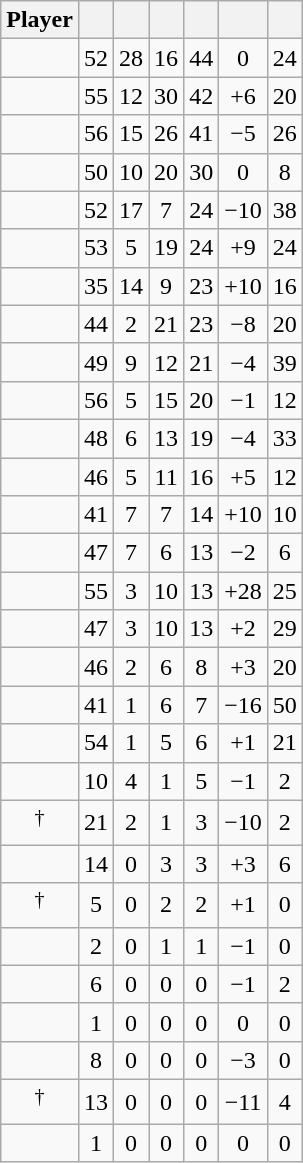<table class="wikitable sortable" style="text-align:center;">
<tr>
<th>Player</th>
<th></th>
<th></th>
<th></th>
<th></th>
<th data-sort-type="number"></th>
<th></th>
</tr>
<tr>
<td></td>
<td>52</td>
<td>28</td>
<td>16</td>
<td>44</td>
<td>0</td>
<td>24</td>
</tr>
<tr>
<td></td>
<td>55</td>
<td>12</td>
<td>30</td>
<td>42</td>
<td>+6</td>
<td>20</td>
</tr>
<tr>
<td></td>
<td>56</td>
<td>15</td>
<td>26</td>
<td>41</td>
<td>−5</td>
<td>26</td>
</tr>
<tr>
<td></td>
<td>50</td>
<td>10</td>
<td>20</td>
<td>30</td>
<td>0</td>
<td>8</td>
</tr>
<tr>
<td></td>
<td>52</td>
<td>17</td>
<td>7</td>
<td>24</td>
<td>−10</td>
<td>38</td>
</tr>
<tr>
<td></td>
<td>53</td>
<td>5</td>
<td>19</td>
<td>24</td>
<td>+9</td>
<td>24</td>
</tr>
<tr>
<td></td>
<td>35</td>
<td>14</td>
<td>9</td>
<td>23</td>
<td>+10</td>
<td>16</td>
</tr>
<tr>
<td></td>
<td>44</td>
<td>2</td>
<td>21</td>
<td>23</td>
<td>−8</td>
<td>20</td>
</tr>
<tr>
<td></td>
<td>49</td>
<td>9</td>
<td>12</td>
<td>21</td>
<td>−4</td>
<td>39</td>
</tr>
<tr>
<td></td>
<td>56</td>
<td>5</td>
<td>15</td>
<td>20</td>
<td>−1</td>
<td>12</td>
</tr>
<tr>
<td></td>
<td>48</td>
<td>6</td>
<td>13</td>
<td>19</td>
<td>−4</td>
<td>33</td>
</tr>
<tr>
<td></td>
<td>46</td>
<td>5</td>
<td>11</td>
<td>16</td>
<td>+5</td>
<td>12</td>
</tr>
<tr>
<td></td>
<td>41</td>
<td>7</td>
<td>7</td>
<td>14</td>
<td>+10</td>
<td>10</td>
</tr>
<tr>
<td></td>
<td>47</td>
<td>7</td>
<td>6</td>
<td>13</td>
<td>−2</td>
<td>6</td>
</tr>
<tr>
<td></td>
<td>55</td>
<td>3</td>
<td>10</td>
<td>13</td>
<td>+28</td>
<td>25</td>
</tr>
<tr>
<td></td>
<td>47</td>
<td>3</td>
<td>10</td>
<td>13</td>
<td>+2</td>
<td>29</td>
</tr>
<tr>
<td></td>
<td>46</td>
<td>2</td>
<td>6</td>
<td>8</td>
<td>+3</td>
<td>20</td>
</tr>
<tr>
<td></td>
<td>41</td>
<td>1</td>
<td>6</td>
<td>7</td>
<td>−16</td>
<td>50</td>
</tr>
<tr>
<td></td>
<td>54</td>
<td>1</td>
<td>5</td>
<td>6</td>
<td>+1</td>
<td>21</td>
</tr>
<tr>
<td></td>
<td>10</td>
<td>4</td>
<td>1</td>
<td>5</td>
<td>−1</td>
<td>2</td>
</tr>
<tr>
<td><sup>†</sup></td>
<td>21</td>
<td>2</td>
<td>1</td>
<td>3</td>
<td>−10</td>
<td>2</td>
</tr>
<tr>
<td></td>
<td>14</td>
<td>0</td>
<td>3</td>
<td>3</td>
<td>+3</td>
<td>6</td>
</tr>
<tr>
<td><sup>†</sup></td>
<td>5</td>
<td>0</td>
<td>2</td>
<td>2</td>
<td>+1</td>
<td>0</td>
</tr>
<tr>
<td></td>
<td>2</td>
<td>0</td>
<td>1</td>
<td>1</td>
<td>−1</td>
<td>0</td>
</tr>
<tr>
<td></td>
<td>6</td>
<td>0</td>
<td>0</td>
<td>0</td>
<td>−1</td>
<td>2</td>
</tr>
<tr>
<td></td>
<td>1</td>
<td>0</td>
<td>0</td>
<td>0</td>
<td>0</td>
<td>0</td>
</tr>
<tr>
<td></td>
<td>8</td>
<td>0</td>
<td>0</td>
<td>0</td>
<td>−3</td>
<td>0</td>
</tr>
<tr>
<td><sup>†</sup></td>
<td>13</td>
<td>0</td>
<td>0</td>
<td>0</td>
<td>−11</td>
<td>4</td>
</tr>
<tr>
<td></td>
<td>1</td>
<td>0</td>
<td>0</td>
<td>0</td>
<td>0</td>
<td>0</td>
</tr>
</table>
